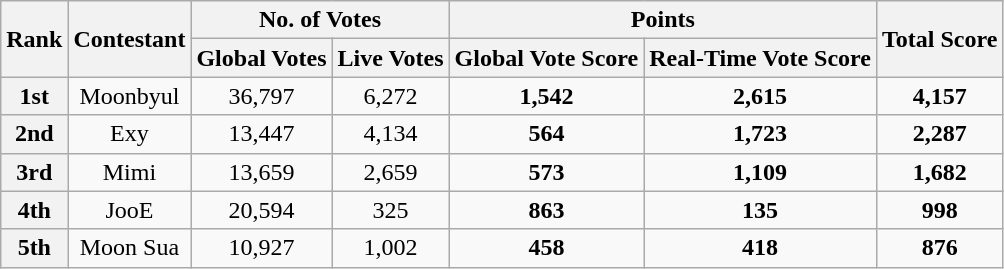<table class="wikitable plainrowheaders sortable" style="text-align:center;">
<tr>
<th rowspan="2" scope="col">Rank</th>
<th rowspan="2" scope="col">Contestant</th>
<th colspan="2">No. of Votes</th>
<th colspan="2">Points</th>
<th rowspan="2" scope="col">Total Score<br></th>
</tr>
<tr>
<th>Global Votes</th>
<th>Live Votes</th>
<th>Global Vote Score<br></th>
<th>Real-Time Vote Score<br></th>
</tr>
<tr>
<th>1st</th>
<td>Moonbyul</td>
<td>36,797</td>
<td>6,272</td>
<td><strong>1,542</strong></td>
<td><strong>2,615</strong></td>
<td><strong>4,157</strong></td>
</tr>
<tr>
<th>2nd</th>
<td>Exy</td>
<td>13,447</td>
<td>4,134</td>
<td><strong>564</strong></td>
<td><strong>1,723</strong></td>
<td><strong>2,287</strong></td>
</tr>
<tr>
<th>3rd</th>
<td>Mimi</td>
<td>13,659</td>
<td>2,659</td>
<td><strong>573</strong></td>
<td><strong>1,109</strong></td>
<td><strong>1,682</strong></td>
</tr>
<tr>
<th>4th</th>
<td>JooE</td>
<td>20,594</td>
<td>325</td>
<td><strong>863</strong></td>
<td><strong>135</strong></td>
<td><strong>998</strong></td>
</tr>
<tr>
<th>5th</th>
<td>Moon Sua</td>
<td>10,927</td>
<td>1,002</td>
<td><strong>458</strong></td>
<td><strong>418</strong></td>
<td><strong>876</strong></td>
</tr>
</table>
